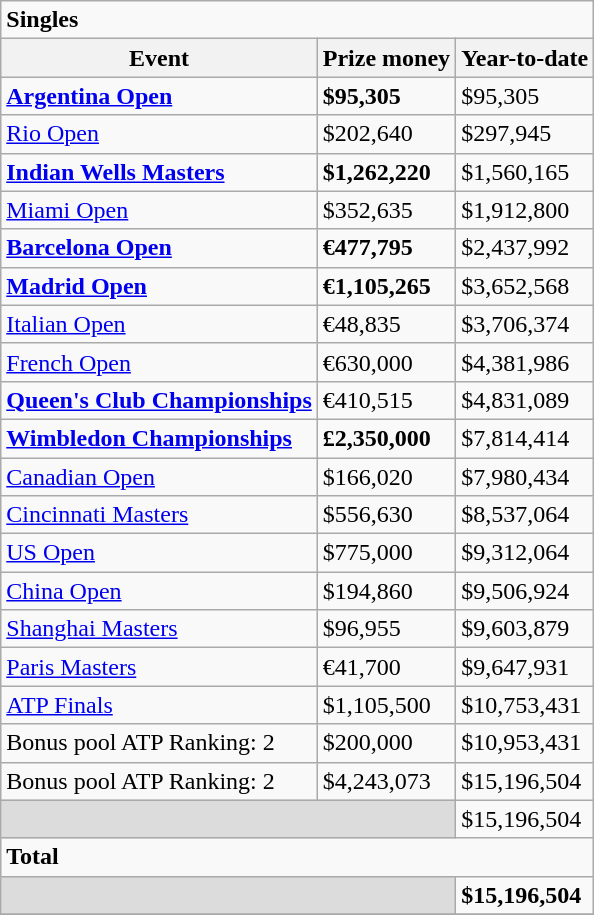<table class="wikitable sortable">
<tr>
<td colspan=3><strong>Singles</strong></td>
</tr>
<tr>
<th>Event</th>
<th>Prize money</th>
<th>Year-to-date</th>
</tr>
<tr>
<td><strong><a href='#'>Argentina Open</a></strong></td>
<td><strong>$95,305</strong></td>
<td>$95,305</td>
</tr>
<tr>
<td><a href='#'>Rio Open</a></td>
<td>$202,640</td>
<td>$297,945</td>
</tr>
<tr>
<td><strong><a href='#'>Indian Wells Masters</a></strong></td>
<td><strong>$1,262,220</strong></td>
<td>$1,560,165</td>
</tr>
<tr>
<td><a href='#'>Miami Open</a></td>
<td>$352,635</td>
<td>$1,912,800</td>
</tr>
<tr>
<td><strong><a href='#'>Barcelona Open</a></strong></td>
<td><strong>€477,795</strong></td>
<td>$2,437,992</td>
</tr>
<tr>
<td><strong><a href='#'>Madrid Open</a></strong></td>
<td><strong>€1,105,265</strong></td>
<td>$3,652,568</td>
</tr>
<tr>
<td><a href='#'>Italian Open</a></td>
<td>€48,835</td>
<td>$3,706,374</td>
</tr>
<tr>
<td><a href='#'>French Open</a></td>
<td>€630,000</td>
<td>$4,381,986</td>
</tr>
<tr>
<td><strong><a href='#'>Queen's Club Championships</a></strong></td>
<td>€410,515</td>
<td>$4,831,089</td>
</tr>
<tr>
<td><strong><a href='#'>Wimbledon Championships</a></strong></td>
<td><strong>£2,350,000</strong></td>
<td>$7,814,414</td>
</tr>
<tr>
<td><a href='#'>Canadian Open</a></td>
<td>$166,020</td>
<td>$7,980,434</td>
</tr>
<tr>
<td><a href='#'>Cincinnati Masters</a></td>
<td>$556,630</td>
<td>$8,537,064</td>
</tr>
<tr>
<td><a href='#'>US Open</a></td>
<td>$775,000</td>
<td>$9,312,064</td>
</tr>
<tr>
<td><a href='#'>China Open</a></td>
<td>$194,860</td>
<td>$9,506,924</td>
</tr>
<tr>
<td><a href='#'>Shanghai Masters</a></td>
<td>$96,955</td>
<td>$9,603,879</td>
</tr>
<tr>
<td><a href='#'>Paris Masters</a></td>
<td>€41,700</td>
<td>$9,647,931</td>
</tr>
<tr>
<td><a href='#'>ATP Finals</a></td>
<td>$1,105,500</td>
<td>$10,753,431</td>
</tr>
<tr>
<td>Bonus pool ATP Ranking: 2</td>
<td>$200,000</td>
<td>$10,953,431</td>
</tr>
<tr>
<td>Bonus pool ATP Ranking: 2</td>
<td>$4,243,073</td>
<td>$15,196,504</td>
</tr>
<tr class="sortbottom">
<td colspan=2 bgcolor=#DCDCDC></td>
<td>$15,196,504</td>
</tr>
<tr>
<td colspan=3><strong>Total</strong></td>
</tr>
<tr class="sortbottom">
<td colspan=2 bgcolor=#DCDCDC></td>
<td><strong>$15,196,504</strong></td>
</tr>
<tr>
</tr>
</table>
